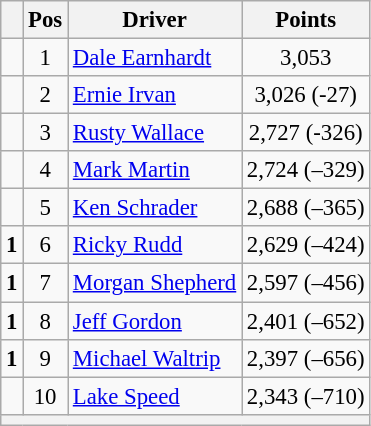<table class="wikitable" style="font-size: 95%;">
<tr>
<th></th>
<th>Pos</th>
<th>Driver</th>
<th>Points</th>
</tr>
<tr>
<td align="left"></td>
<td style="text-align:center;">1</td>
<td><a href='#'>Dale Earnhardt</a></td>
<td style="text-align:center;">3,053</td>
</tr>
<tr>
<td align="left"></td>
<td style="text-align:center;">2</td>
<td><a href='#'>Ernie Irvan</a></td>
<td style="text-align:center;">3,026 (-27)</td>
</tr>
<tr>
<td align="left"></td>
<td style="text-align:center;">3</td>
<td><a href='#'>Rusty Wallace</a></td>
<td style="text-align:center;">2,727 (-326)</td>
</tr>
<tr>
<td align="left"></td>
<td style="text-align:center;">4</td>
<td><a href='#'>Mark Martin</a></td>
<td style="text-align:center;">2,724 (–329)</td>
</tr>
<tr>
<td align="left"></td>
<td style="text-align:center;">5</td>
<td><a href='#'>Ken Schrader</a></td>
<td style="text-align:center;">2,688 (–365)</td>
</tr>
<tr>
<td align="left"> <strong>1</strong></td>
<td style="text-align:center;">6</td>
<td><a href='#'>Ricky Rudd</a></td>
<td style="text-align:center;">2,629 (–424)</td>
</tr>
<tr>
<td align="left"> <strong>1</strong></td>
<td style="text-align:center;">7</td>
<td><a href='#'>Morgan Shepherd</a></td>
<td style="text-align:center;">2,597 (–456)</td>
</tr>
<tr>
<td align="left"> <strong>1</strong></td>
<td style="text-align:center;">8</td>
<td><a href='#'>Jeff Gordon</a></td>
<td style="text-align:center;">2,401 (–652)</td>
</tr>
<tr>
<td align="left"> <strong>1</strong></td>
<td style="text-align:center;">9</td>
<td><a href='#'>Michael Waltrip</a></td>
<td style="text-align:center;">2,397 (–656)</td>
</tr>
<tr>
<td align="left"></td>
<td style="text-align:center;">10</td>
<td><a href='#'>Lake Speed</a></td>
<td style="text-align:center;">2,343 (–710)</td>
</tr>
<tr class="sortbottom">
<th colspan="9"></th>
</tr>
</table>
